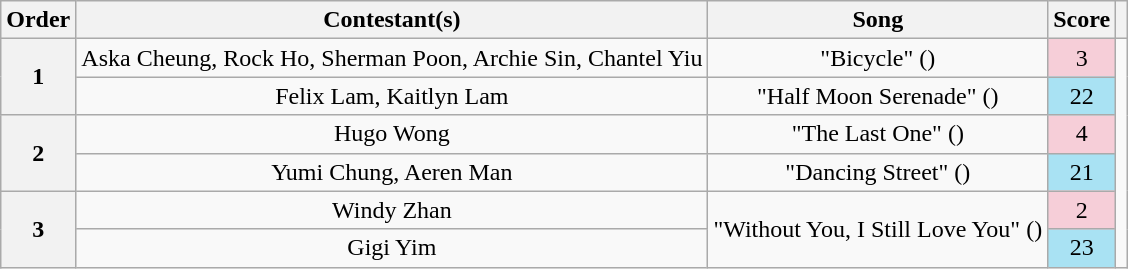<table class="wikitable unsortable" style="text-align:center; line-height:18px;">
<tr>
<th scope="col">Order</th>
<th scope="col">Contestant(s)</th>
<th scope="col">Song</th>
<th scope="col">Score<br></th>
<th></th>
</tr>
<tr>
<th scope="row" rowspan="2">1</th>
<td>Aska Cheung, Rock Ho, Sherman Poon, Archie Sin, Chantel Yiu</td>
<td>"Bicycle" () </td>
<td style="background:#F6CED8;">3</td>
<td rowspan="6"></td>
</tr>
<tr>
<td>Felix Lam, Kaitlyn Lam</td>
<td>"Half Moon Serenade" () </td>
<td style="background:#A9E2F3;">22</td>
</tr>
<tr>
<th scope="row" rowspan="2">2</th>
<td>Hugo Wong</td>
<td>"The Last One" () </td>
<td style="background:#F6CED8;">4</td>
</tr>
<tr>
<td>Yumi Chung, Aeren Man</td>
<td>"Dancing Street" () </td>
<td style="background:#A9E2F3;">21</td>
</tr>
<tr>
<th scope="row" rowspan="2">3</th>
<td>Windy Zhan</td>
<td rowspan="2">"Without You, I Still Love You" ()<br></td>
<td style="background:#F6CED8;">2</td>
</tr>
<tr>
<td>Gigi Yim</td>
<td style="background:#A9E2F3;">23</td>
</tr>
</table>
